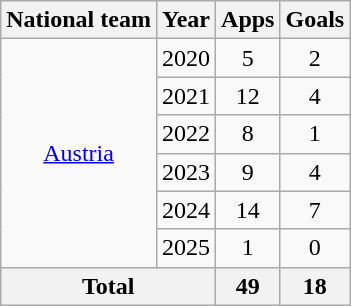<table class=wikitable style=text-align:center>
<tr>
<th>National team</th>
<th>Year</th>
<th>Apps</th>
<th>Goals</th>
</tr>
<tr>
<td rowspan="6"><a href='#'>Austria</a></td>
<td>2020</td>
<td>5</td>
<td>2</td>
</tr>
<tr>
<td>2021</td>
<td>12</td>
<td>4</td>
</tr>
<tr>
<td>2022</td>
<td>8</td>
<td>1</td>
</tr>
<tr>
<td>2023</td>
<td>9</td>
<td>4</td>
</tr>
<tr>
<td>2024</td>
<td>14</td>
<td>7</td>
</tr>
<tr>
<td>2025</td>
<td>1</td>
<td>0</td>
</tr>
<tr>
<th colspan="2">Total</th>
<th>49</th>
<th>18</th>
</tr>
</table>
